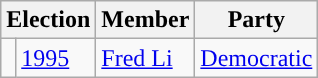<table class="wikitable">
<tr>
<th colspan="2">Election</th>
<th>Member</th>
<th>Party</th>
</tr>
<tr>
<td style="background-color: "></td>
<td><a href='#'>1995</a></td>
<td><a href='#'>Fred Li</a></td>
<td><a href='#'>Democratic</a></td>
</tr>
</table>
